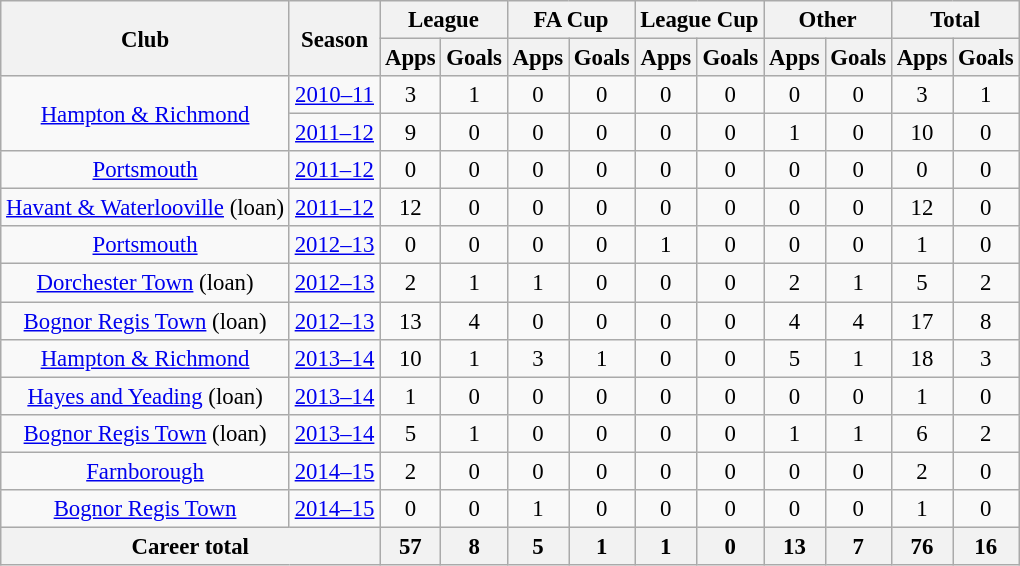<table class="wikitable" style="font-size:95%; text-align:center">
<tr>
<th rowspan="2">Club</th>
<th rowspan="2">Season</th>
<th colspan="2">League</th>
<th colspan="2">FA Cup</th>
<th colspan="2">League Cup</th>
<th colspan="2">Other</th>
<th ! colspan="2">Total</th>
</tr>
<tr>
<th>Apps</th>
<th>Goals</th>
<th>Apps</th>
<th>Goals</th>
<th>Apps</th>
<th>Goals</th>
<th>Apps</th>
<th>Goals</th>
<th>Apps</th>
<th>Goals</th>
</tr>
<tr>
<td rowspan="2"><a href='#'>Hampton & Richmond</a></td>
<td><a href='#'>2010–11</a></td>
<td>3</td>
<td>1</td>
<td>0</td>
<td>0</td>
<td>0</td>
<td>0</td>
<td>0</td>
<td>0</td>
<td>3</td>
<td>1</td>
</tr>
<tr>
<td><a href='#'>2011–12</a></td>
<td>9</td>
<td>0</td>
<td>0</td>
<td>0</td>
<td>0</td>
<td>0</td>
<td>1</td>
<td>0</td>
<td>10</td>
<td>0</td>
</tr>
<tr>
<td rowspan="1"><a href='#'>Portsmouth</a></td>
<td><a href='#'>2011–12</a></td>
<td>0</td>
<td>0</td>
<td>0</td>
<td>0</td>
<td>0</td>
<td>0</td>
<td>0</td>
<td>0</td>
<td>0</td>
<td>0</td>
</tr>
<tr>
<td rowspan="1"><a href='#'>Havant & Waterlooville</a> (loan)</td>
<td><a href='#'>2011–12</a></td>
<td>12</td>
<td>0</td>
<td>0</td>
<td>0</td>
<td>0</td>
<td>0</td>
<td>0</td>
<td>0</td>
<td>12</td>
<td>0</td>
</tr>
<tr>
<td rowspan="1"><a href='#'>Portsmouth</a></td>
<td><a href='#'>2012–13</a></td>
<td>0</td>
<td>0</td>
<td>0</td>
<td>0</td>
<td>1</td>
<td>0</td>
<td>0</td>
<td>0</td>
<td>1</td>
<td>0</td>
</tr>
<tr>
<td rowspan="1"><a href='#'>Dorchester Town</a> (loan)</td>
<td><a href='#'>2012–13</a></td>
<td>2</td>
<td>1</td>
<td>1</td>
<td>0</td>
<td>0</td>
<td>0</td>
<td>2</td>
<td>1</td>
<td>5</td>
<td>2</td>
</tr>
<tr>
<td rowspan="1"><a href='#'>Bognor Regis Town</a> (loan)</td>
<td><a href='#'>2012–13</a></td>
<td>13</td>
<td>4</td>
<td>0</td>
<td>0</td>
<td>0</td>
<td>0</td>
<td>4</td>
<td>4</td>
<td>17</td>
<td>8</td>
</tr>
<tr>
<td rowspan="1"><a href='#'>Hampton & Richmond</a></td>
<td><a href='#'>2013–14</a></td>
<td>10</td>
<td>1</td>
<td>3</td>
<td>1</td>
<td>0</td>
<td>0</td>
<td>5</td>
<td>1</td>
<td>18</td>
<td>3</td>
</tr>
<tr>
<td rowspan="1"><a href='#'>Hayes and Yeading</a> (loan)</td>
<td><a href='#'>2013–14</a></td>
<td>1</td>
<td>0</td>
<td>0</td>
<td>0</td>
<td>0</td>
<td>0</td>
<td>0</td>
<td>0</td>
<td>1</td>
<td>0</td>
</tr>
<tr>
<td rowspan="1"><a href='#'>Bognor Regis Town</a> (loan)</td>
<td><a href='#'>2013–14</a></td>
<td>5</td>
<td>1</td>
<td>0</td>
<td>0</td>
<td>0</td>
<td>0</td>
<td>1</td>
<td>1</td>
<td>6</td>
<td>2</td>
</tr>
<tr>
<td rowspan="1"><a href='#'>Farnborough</a></td>
<td><a href='#'>2014–15</a></td>
<td>2</td>
<td>0</td>
<td>0</td>
<td>0</td>
<td>0</td>
<td>0</td>
<td>0</td>
<td>0</td>
<td>2</td>
<td>0</td>
</tr>
<tr>
<td rowspan="1"><a href='#'>Bognor Regis Town</a></td>
<td><a href='#'>2014–15</a></td>
<td>0</td>
<td>0</td>
<td>1</td>
<td>0</td>
<td>0</td>
<td>0</td>
<td>0</td>
<td>0</td>
<td>1</td>
<td>0</td>
</tr>
<tr>
<th colspan="2">Career total</th>
<th>57</th>
<th>8</th>
<th>5</th>
<th>1</th>
<th>1</th>
<th>0</th>
<th>13</th>
<th>7</th>
<th>76</th>
<th>16</th>
</tr>
</table>
